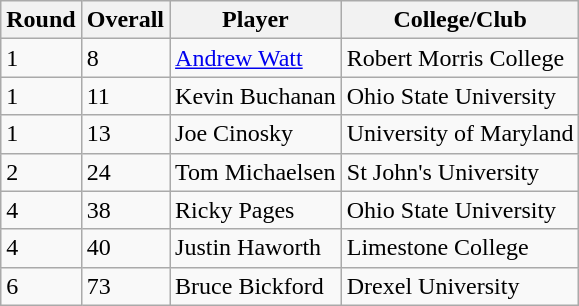<table class="wikitable">
<tr>
<th>Round</th>
<th>Overall</th>
<th>Player</th>
<th>College/Club</th>
</tr>
<tr>
<td>1</td>
<td>8</td>
<td><a href='#'>Andrew Watt</a></td>
<td>Robert Morris College</td>
</tr>
<tr>
<td>1</td>
<td>11</td>
<td>Kevin Buchanan</td>
<td>Ohio State University</td>
</tr>
<tr>
<td>1</td>
<td>13</td>
<td>Joe Cinosky</td>
<td>University of Maryland</td>
</tr>
<tr>
<td>2</td>
<td>24</td>
<td>Tom Michaelsen</td>
<td>St John's University</td>
</tr>
<tr>
<td>4</td>
<td>38</td>
<td>Ricky Pages</td>
<td>Ohio State University</td>
</tr>
<tr>
<td>4</td>
<td>40</td>
<td>Justin Haworth</td>
<td>Limestone College</td>
</tr>
<tr>
<td>6</td>
<td>73</td>
<td>Bruce Bickford</td>
<td>Drexel University</td>
</tr>
</table>
